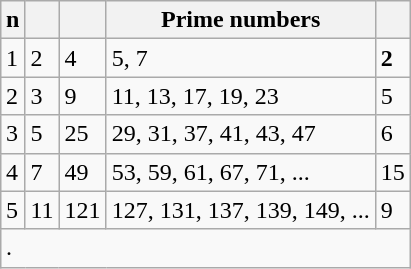<table class="wikitable" style="float:right; margin:10px;">
<tr>
<th>n</th>
<th></th>
<th></th>
<th>Prime numbers</th>
<th></th>
</tr>
<tr>
<td>1</td>
<td>2</td>
<td>4</td>
<td>5, 7</td>
<td><strong>2</strong></td>
</tr>
<tr>
<td>2</td>
<td>3</td>
<td>9</td>
<td>11, 13, 17, 19, 23</td>
<td>5</td>
</tr>
<tr>
<td>3</td>
<td>5</td>
<td>25</td>
<td>29, 31, 37, 41, 43, 47</td>
<td>6</td>
</tr>
<tr>
<td>4</td>
<td>7</td>
<td>49</td>
<td>53, 59, 61, 67, 71, ...</td>
<td>15</td>
</tr>
<tr>
<td>5</td>
<td>11</td>
<td>121</td>
<td>127, 131, 137, 139, 149, ...</td>
<td>9</td>
</tr>
<tr>
<td colspan=5>.</td>
</tr>
</table>
